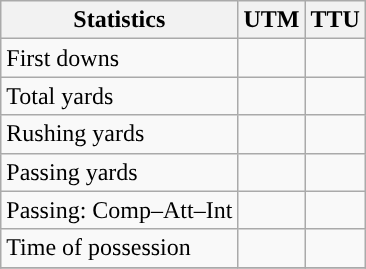<table class="wikitable" style="float: left;">
<tr>
<th>Statistics</th>
<th>UTM</th>
<th>TTU</th>
</tr>
<tr>
<td>First downs</td>
<td></td>
<td></td>
</tr>
<tr>
<td>Total yards</td>
<td></td>
<td></td>
</tr>
<tr>
<td>Rushing yards</td>
<td></td>
<td></td>
</tr>
<tr>
<td>Passing yards</td>
<td></td>
<td></td>
</tr>
<tr>
<td>Passing: Comp–Att–Int</td>
<td></td>
<td></td>
</tr>
<tr>
<td>Time of possession</td>
<td></td>
<td></td>
</tr>
<tr>
</tr>
</table>
